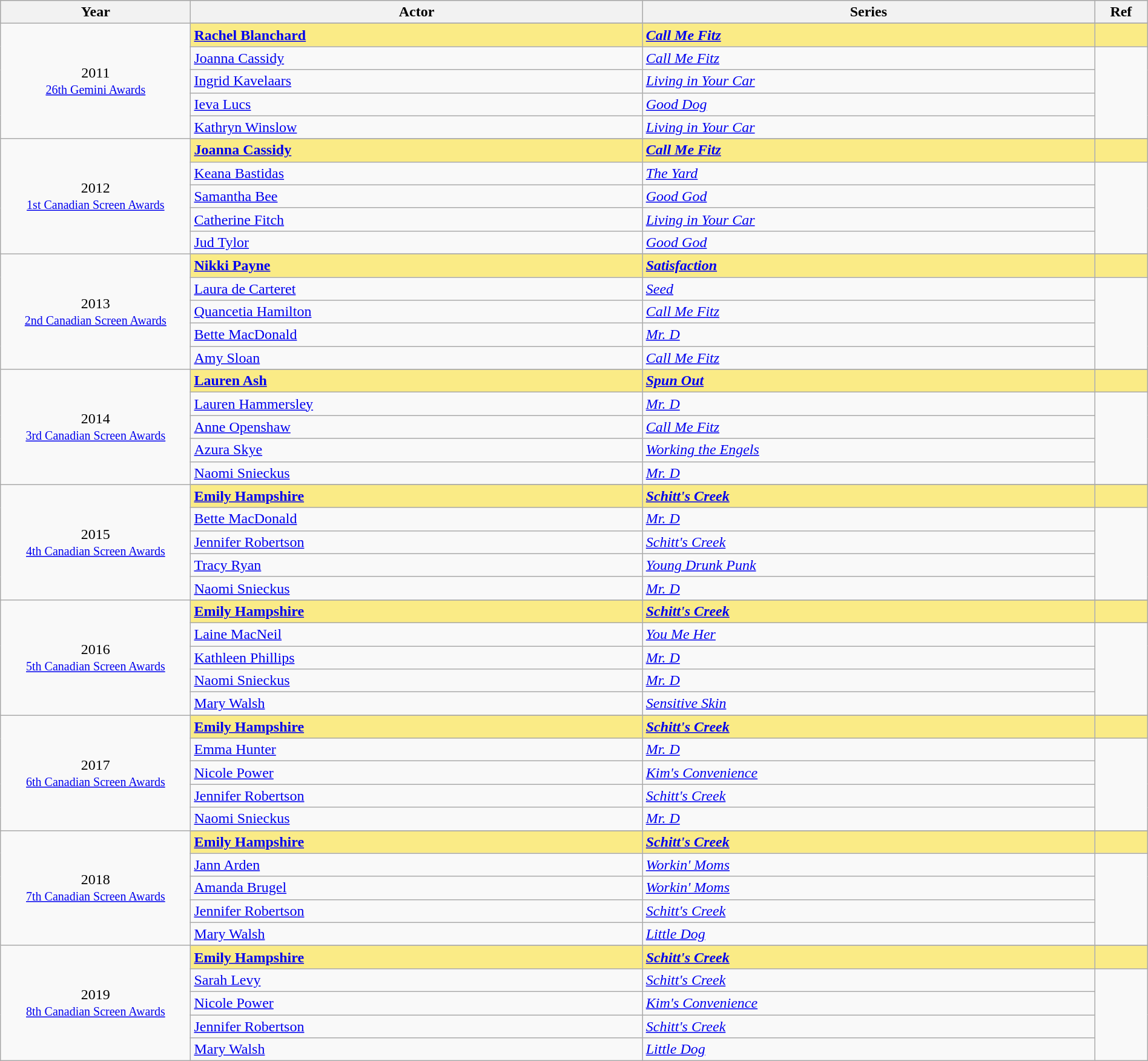<table class="wikitable" style="width:100%;">
<tr style="background:#bebebe;">
<th style="width:8%;">Year</th>
<th style="width:19%;">Actor</th>
<th style="width:19%;">Series</th>
<th style="width:2%;">Ref</th>
</tr>
<tr>
<td rowspan="6" align="center">2011 <br> <small><a href='#'>26th Gemini Awards</a></small></td>
</tr>
<tr style="background:#FAEB86;">
<td><strong><a href='#'>Rachel Blanchard</a></strong></td>
<td><strong><em><a href='#'>Call Me Fitz</a></em></strong></td>
<td></td>
</tr>
<tr>
<td><a href='#'>Joanna Cassidy</a></td>
<td><em><a href='#'>Call Me Fitz</a></em></td>
<td rowspan=4></td>
</tr>
<tr>
<td><a href='#'>Ingrid Kavelaars</a></td>
<td><em><a href='#'>Living in Your Car</a></em></td>
</tr>
<tr>
<td><a href='#'>Ieva Lucs</a></td>
<td><em><a href='#'>Good Dog</a></em></td>
</tr>
<tr>
<td><a href='#'>Kathryn Winslow</a></td>
<td><em><a href='#'>Living in Your Car</a></em></td>
</tr>
<tr>
<td rowspan="6" align="center">2012 <br> <small><a href='#'>1st Canadian Screen Awards</a></small></td>
</tr>
<tr style="background:#FAEB86;">
<td><strong><a href='#'>Joanna Cassidy</a></strong></td>
<td><strong><em><a href='#'>Call Me Fitz</a></em></strong></td>
<td></td>
</tr>
<tr>
<td><a href='#'>Keana Bastidas</a></td>
<td><em><a href='#'>The Yard</a></em></td>
<td rowspan=4></td>
</tr>
<tr>
<td><a href='#'>Samantha Bee</a></td>
<td><em><a href='#'>Good God</a></em></td>
</tr>
<tr>
<td><a href='#'>Catherine Fitch</a></td>
<td><em><a href='#'>Living in Your Car</a></em></td>
</tr>
<tr>
<td><a href='#'>Jud Tylor</a></td>
<td><em><a href='#'>Good God</a></em></td>
</tr>
<tr>
<td rowspan="6" align="center">2013 <br> <small><a href='#'>2nd Canadian Screen Awards</a></small></td>
</tr>
<tr style="background:#FAEB86;">
<td><strong><a href='#'>Nikki Payne</a></strong></td>
<td><strong><em><a href='#'>Satisfaction</a></em></strong></td>
<td></td>
</tr>
<tr>
<td><a href='#'>Laura de Carteret</a></td>
<td><em><a href='#'>Seed</a></em></td>
<td rowspan=4></td>
</tr>
<tr>
<td><a href='#'>Quancetia Hamilton</a></td>
<td><em><a href='#'>Call Me Fitz</a></em></td>
</tr>
<tr>
<td><a href='#'>Bette MacDonald</a></td>
<td><em><a href='#'>Mr. D</a></em></td>
</tr>
<tr>
<td><a href='#'>Amy Sloan</a></td>
<td><em><a href='#'>Call Me Fitz</a></em></td>
</tr>
<tr>
<td rowspan="6" align="center">2014 <br> <small><a href='#'>3rd Canadian Screen Awards</a></small></td>
</tr>
<tr style="background:#FAEB86;">
<td><strong><a href='#'>Lauren Ash</a></strong></td>
<td><strong><em><a href='#'>Spun Out</a></em></strong></td>
<td></td>
</tr>
<tr>
<td><a href='#'>Lauren Hammersley</a></td>
<td><em><a href='#'>Mr. D</a></em></td>
<td rowspan=4></td>
</tr>
<tr>
<td><a href='#'>Anne Openshaw</a></td>
<td><em><a href='#'>Call Me Fitz</a></em></td>
</tr>
<tr>
<td><a href='#'>Azura Skye</a></td>
<td><em><a href='#'>Working the Engels</a></em></td>
</tr>
<tr>
<td><a href='#'>Naomi Snieckus</a></td>
<td><em><a href='#'>Mr. D</a></em></td>
</tr>
<tr>
<td rowspan="6" align="center">2015 <br> <small><a href='#'>4th Canadian Screen Awards</a></small></td>
</tr>
<tr style="background:#FAEB86;">
<td><strong><a href='#'>Emily Hampshire</a></strong></td>
<td><strong><em><a href='#'>Schitt's Creek</a></em></strong></td>
<td></td>
</tr>
<tr>
<td><a href='#'>Bette MacDonald</a></td>
<td><em><a href='#'>Mr. D</a></em></td>
<td rowspan=4></td>
</tr>
<tr>
<td><a href='#'>Jennifer Robertson</a></td>
<td><em><a href='#'>Schitt's Creek</a></em></td>
</tr>
<tr>
<td><a href='#'>Tracy Ryan</a></td>
<td><em><a href='#'>Young Drunk Punk</a></em></td>
</tr>
<tr>
<td><a href='#'>Naomi Snieckus</a></td>
<td><em><a href='#'>Mr. D</a></em></td>
</tr>
<tr>
<td rowspan="6" align="center">2016 <br> <small><a href='#'>5th Canadian Screen Awards</a></small></td>
</tr>
<tr style="background:#FAEB86;">
<td><strong><a href='#'>Emily Hampshire</a></strong></td>
<td><strong><em><a href='#'>Schitt's Creek</a></em></strong></td>
<td></td>
</tr>
<tr>
<td><a href='#'>Laine MacNeil</a></td>
<td><em><a href='#'>You Me Her</a></em></td>
<td rowspan=4></td>
</tr>
<tr>
<td><a href='#'>Kathleen Phillips</a></td>
<td><em><a href='#'>Mr. D</a></em></td>
</tr>
<tr>
<td><a href='#'>Naomi Snieckus</a></td>
<td><em><a href='#'>Mr. D</a></em></td>
</tr>
<tr>
<td><a href='#'>Mary Walsh</a></td>
<td><em><a href='#'>Sensitive Skin</a></em></td>
</tr>
<tr>
<td rowspan="6" align="center">2017 <br> <small><a href='#'>6th Canadian Screen Awards</a></small></td>
</tr>
<tr style="background:#FAEB86;">
<td><strong><a href='#'>Emily Hampshire</a></strong></td>
<td><strong><em><a href='#'>Schitt's Creek</a></em></strong></td>
<td></td>
</tr>
<tr>
<td><a href='#'>Emma Hunter</a></td>
<td><em><a href='#'>Mr. D</a></em></td>
<td rowspan=4></td>
</tr>
<tr>
<td><a href='#'>Nicole Power</a></td>
<td><em><a href='#'>Kim's Convenience</a></em></td>
</tr>
<tr>
<td><a href='#'>Jennifer Robertson</a></td>
<td><em><a href='#'>Schitt's Creek</a></em></td>
</tr>
<tr>
<td><a href='#'>Naomi Snieckus</a></td>
<td><em><a href='#'>Mr. D</a></em></td>
</tr>
<tr>
<td rowspan="6" align="center">2018 <br> <small><a href='#'>7th Canadian Screen Awards</a></small></td>
</tr>
<tr style="background:#FAEB86;">
<td><strong><a href='#'>Emily Hampshire</a></strong></td>
<td><strong><em><a href='#'>Schitt's Creek</a></em></strong></td>
<td></td>
</tr>
<tr>
<td><a href='#'>Jann Arden</a></td>
<td><em><a href='#'>Workin' Moms</a></em></td>
<td rowspan=4></td>
</tr>
<tr>
<td><a href='#'>Amanda Brugel</a></td>
<td><em><a href='#'>Workin' Moms</a></em></td>
</tr>
<tr>
<td><a href='#'>Jennifer Robertson</a></td>
<td><em><a href='#'>Schitt's Creek</a></em></td>
</tr>
<tr>
<td><a href='#'>Mary Walsh</a></td>
<td><em><a href='#'>Little Dog</a></em></td>
</tr>
<tr>
<td rowspan="6" align="center">2019 <br> <small><a href='#'>8th Canadian Screen Awards</a></small></td>
</tr>
<tr style="background:#FAEB86;">
<td><strong><a href='#'>Emily Hampshire</a></strong></td>
<td><strong><em><a href='#'>Schitt's Creek</a></em></strong></td>
<td></td>
</tr>
<tr>
<td><a href='#'>Sarah Levy</a></td>
<td><em><a href='#'>Schitt's Creek</a></em></td>
<td rowspan=4></td>
</tr>
<tr>
<td><a href='#'>Nicole Power</a></td>
<td><em><a href='#'>Kim's Convenience</a></em></td>
</tr>
<tr>
<td><a href='#'>Jennifer Robertson</a></td>
<td><em><a href='#'>Schitt's Creek</a></em></td>
</tr>
<tr>
<td><a href='#'>Mary Walsh</a></td>
<td><em><a href='#'>Little Dog</a></em></td>
</tr>
</table>
